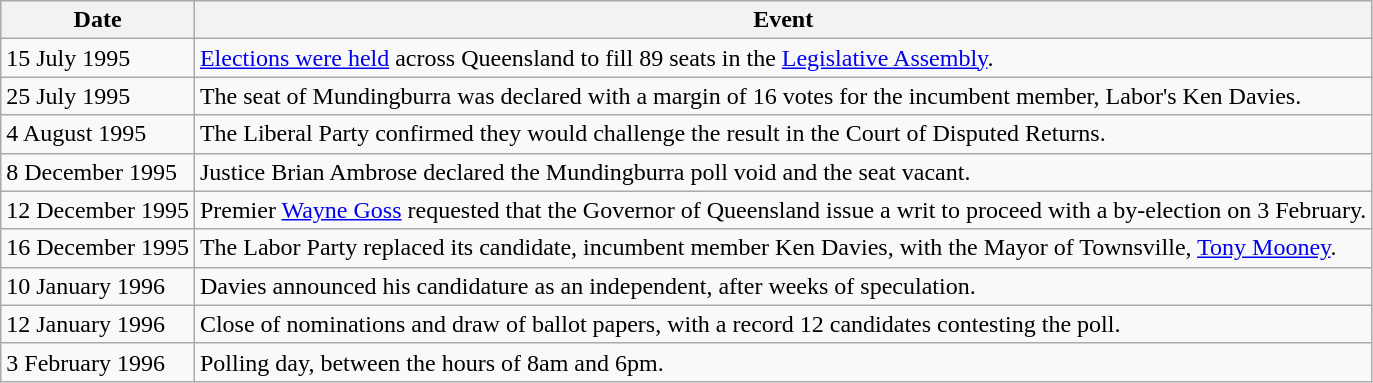<table class="wikitable sortable">
<tr>
<th>Date</th>
<th>Event</th>
</tr>
<tr>
<td>15 July 1995</td>
<td><a href='#'>Elections were held</a> across Queensland to fill 89 seats in the <a href='#'>Legislative Assembly</a>.</td>
</tr>
<tr>
<td>25 July 1995</td>
<td>The seat of Mundingburra was declared with a margin of 16 votes for the incumbent member, Labor's Ken Davies.</td>
</tr>
<tr>
<td>4 August 1995</td>
<td>The Liberal Party confirmed they would challenge the result in the Court of Disputed Returns.</td>
</tr>
<tr>
<td>8 December 1995</td>
<td>Justice Brian Ambrose declared the Mundingburra poll void and the seat vacant.</td>
</tr>
<tr>
<td>12 December 1995</td>
<td>Premier <a href='#'>Wayne Goss</a> requested that the Governor of Queensland issue a writ to proceed with a by-election on 3 February.</td>
</tr>
<tr>
<td>16 December 1995</td>
<td>The Labor Party replaced its candidate, incumbent member Ken Davies, with the Mayor of Townsville, <a href='#'>Tony Mooney</a>.</td>
</tr>
<tr>
<td>10 January 1996</td>
<td>Davies announced his candidature as an independent, after weeks of speculation.</td>
</tr>
<tr>
<td>12 January 1996</td>
<td>Close of nominations and draw of ballot papers, with a record 12 candidates contesting the poll.</td>
</tr>
<tr>
<td>3 February 1996</td>
<td>Polling day, between the hours of 8am and 6pm.</td>
</tr>
</table>
